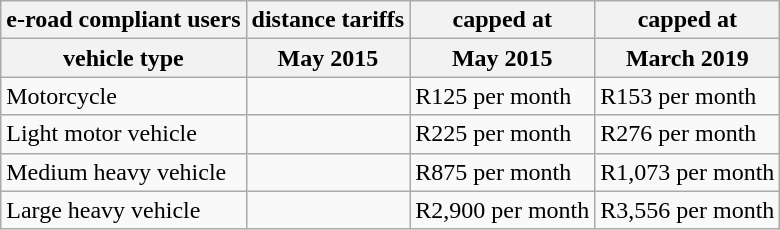<table class="wikitable" >
<tr>
<th>e-road compliant users</th>
<th>distance tariffs</th>
<th>capped at</th>
<th>capped at</th>
</tr>
<tr>
<th>vehicle type</th>
<th>May 2015</th>
<th>May 2015</th>
<th>March 2019</th>
</tr>
<tr>
<td>Motorcycle</td>
<td></td>
<td>R125 per month</td>
<td>R153 per month</td>
</tr>
<tr>
<td>Light motor vehicle</td>
<td></td>
<td>R225 per month</td>
<td>R276 per month</td>
</tr>
<tr>
<td>Medium heavy vehicle</td>
<td></td>
<td>R875 per month</td>
<td>R1,073 per month</td>
</tr>
<tr>
<td>Large heavy vehicle</td>
<td></td>
<td>R2,900 per month</td>
<td>R3,556 per month</td>
</tr>
</table>
